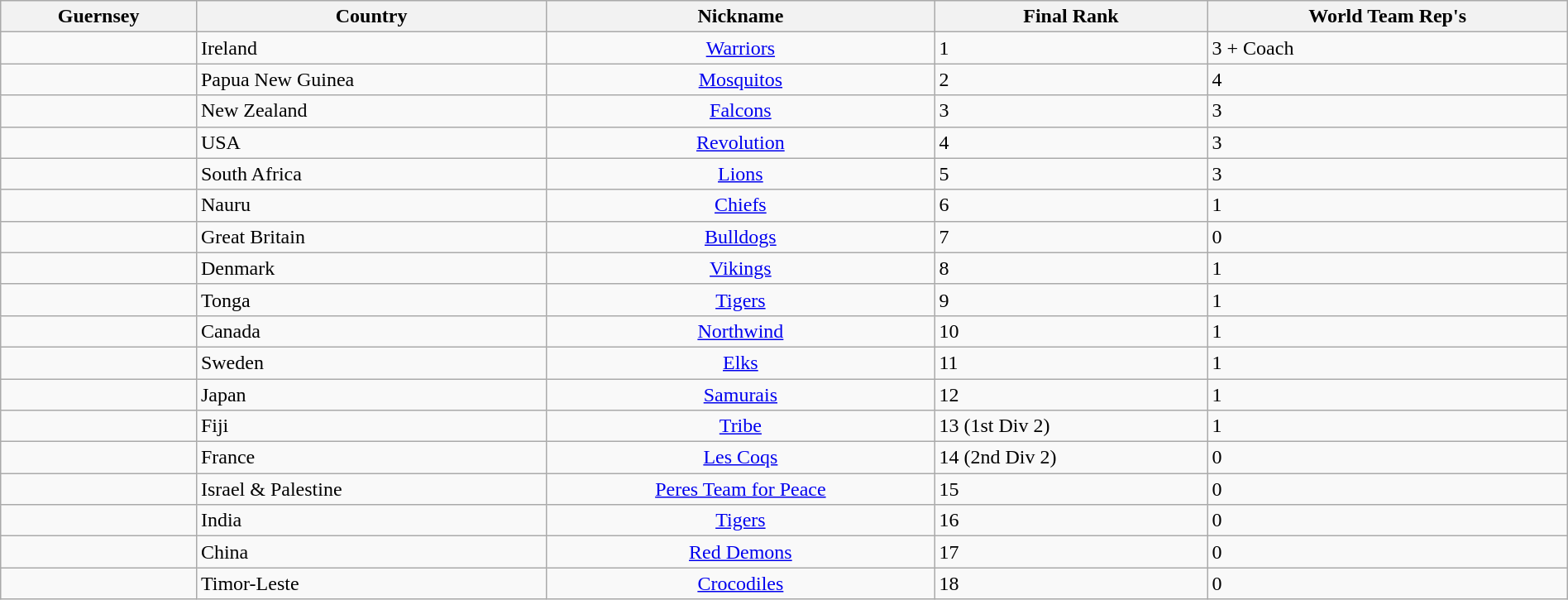<table class="wikitable sortable" style="width:100%;">
<tr>
<th>Guernsey</th>
<th>Country</th>
<th>Nickname</th>
<th>Final Rank</th>
<th>World Team Rep's</th>
</tr>
<tr>
<td style="text-align:center;"></td>
<td> Ireland</td>
<td style="text-align:center;"><a href='#'>Warriors</a></td>
<td>1</td>
<td>3 + Coach</td>
</tr>
<tr>
<td style="text-align:center;"></td>
<td> Papua New Guinea</td>
<td style="text-align:center;"><a href='#'>Mosquitos</a></td>
<td>2</td>
<td>4</td>
</tr>
<tr>
<td style="text-align:center;"></td>
<td> New Zealand</td>
<td style="text-align:center;"><a href='#'>Falcons</a></td>
<td>3</td>
<td>3</td>
</tr>
<tr>
<td style="text-align:center;"></td>
<td> USA</td>
<td style="text-align:center;"><a href='#'>Revolution</a></td>
<td>4</td>
<td>3</td>
</tr>
<tr>
<td style="text-align:center;"></td>
<td> South Africa</td>
<td style="text-align:center;"><a href='#'>Lions</a></td>
<td>5</td>
<td>3</td>
</tr>
<tr>
<td style="text-align:center;"></td>
<td> Nauru</td>
<td style="text-align:center;"><a href='#'>Chiefs</a></td>
<td>6</td>
<td>1</td>
</tr>
<tr>
<td style="text-align:center;"></td>
<td> Great Britain</td>
<td style="text-align:center;"><a href='#'>Bulldogs</a></td>
<td>7</td>
<td>0</td>
</tr>
<tr>
<td style="text-align:center;"></td>
<td> Denmark</td>
<td style="text-align:center;"><a href='#'>Vikings</a></td>
<td>8</td>
<td>1</td>
</tr>
<tr>
<td style="text-align:center;"></td>
<td> Tonga</td>
<td style="text-align:center;"><a href='#'>Tigers</a></td>
<td>9</td>
<td>1</td>
</tr>
<tr>
<td style="text-align:center;"></td>
<td> Canada</td>
<td style="text-align:center;"><a href='#'>Northwind</a></td>
<td>10</td>
<td>1</td>
</tr>
<tr>
<td style="text-align:center;"></td>
<td> Sweden</td>
<td style="text-align:center;"><a href='#'>Elks</a></td>
<td>11</td>
<td>1</td>
</tr>
<tr>
<td style="text-align:center;"></td>
<td> Japan</td>
<td style="text-align:center;"><a href='#'>Samurais</a></td>
<td>12</td>
<td>1</td>
</tr>
<tr>
<td style="text-align:center;"></td>
<td> Fiji</td>
<td style="text-align:center;"><a href='#'>Tribe</a></td>
<td>13 (1st Div 2)</td>
<td>1</td>
</tr>
<tr>
<td style="text-align:center;"></td>
<td> France</td>
<td style="text-align:center;"><a href='#'>Les Coqs</a></td>
<td>14 (2nd Div 2)</td>
<td>0</td>
</tr>
<tr>
<td style="text-align:center;"></td>
<td>  Israel & Palestine</td>
<td style="text-align:center;"><a href='#'>Peres Team for Peace</a></td>
<td>15</td>
<td>0</td>
</tr>
<tr>
<td style="text-align:center;"></td>
<td> India</td>
<td style="text-align:center;"><a href='#'>Tigers</a></td>
<td>16</td>
<td>0</td>
</tr>
<tr>
<td style="text-align:center;"></td>
<td> China</td>
<td style="text-align:center;"><a href='#'>Red Demons</a></td>
<td>17</td>
<td>0</td>
</tr>
<tr>
<td style="text-align:center;"></td>
<td> Timor-Leste</td>
<td style="text-align:center;"><a href='#'>Crocodiles</a></td>
<td>18</td>
<td>0</td>
</tr>
</table>
